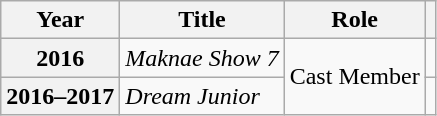<table class="wikitable sortable plainrowheaders">
<tr>
<th scope="col">Year</th>
<th scope="col">Title</th>
<th scope="col">Role</th>
<th scope="col" class="unsortable"></th>
</tr>
<tr>
<th scope="row">2016</th>
<td><em>Maknae Show 7</em></td>
<td rowspan=2>Cast Member</td>
<td></td>
</tr>
<tr>
<th scope="row">2016–2017</th>
<td><em>Dream Junior</em></td>
<td></td>
</tr>
</table>
